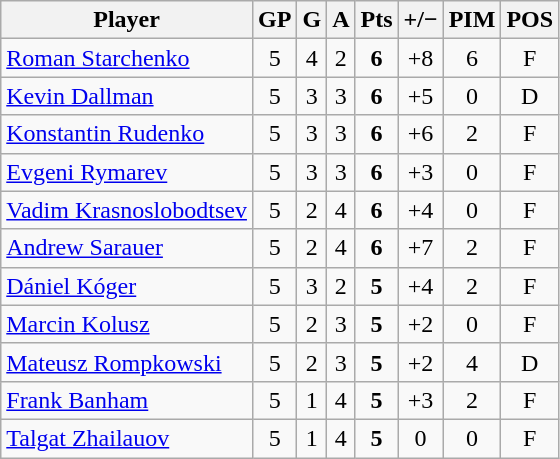<table class="wikitable sortable" style="text-align:center;">
<tr>
<th>Player</th>
<th>GP</th>
<th>G</th>
<th>A</th>
<th>Pts</th>
<th>+/−</th>
<th>PIM</th>
<th>POS</th>
</tr>
<tr>
<td style="text-align:left;"> <a href='#'>Roman Starchenko</a></td>
<td>5</td>
<td>4</td>
<td>2</td>
<td><strong>6</strong></td>
<td>+8</td>
<td>6</td>
<td>F</td>
</tr>
<tr>
<td style="text-align:left;"> <a href='#'>Kevin Dallman</a></td>
<td>5</td>
<td>3</td>
<td>3</td>
<td><strong>6</strong></td>
<td>+5</td>
<td>0</td>
<td>D</td>
</tr>
<tr>
<td style="text-align:left;"> <a href='#'>Konstantin Rudenko</a></td>
<td>5</td>
<td>3</td>
<td>3</td>
<td><strong>6</strong></td>
<td>+6</td>
<td>2</td>
<td>F</td>
</tr>
<tr>
<td style="text-align:left;"> <a href='#'>Evgeni Rymarev</a></td>
<td>5</td>
<td>3</td>
<td>3</td>
<td><strong>6</strong></td>
<td>+3</td>
<td>0</td>
<td>F</td>
</tr>
<tr>
<td style="text-align:left;"> <a href='#'>Vadim Krasnoslobodtsev</a></td>
<td>5</td>
<td>2</td>
<td>4</td>
<td><strong>6</strong></td>
<td>+4</td>
<td>0</td>
<td>F</td>
</tr>
<tr>
<td style="text-align:left;"> <a href='#'>Andrew Sarauer</a></td>
<td>5</td>
<td>2</td>
<td>4</td>
<td><strong>6</strong></td>
<td>+7</td>
<td>2</td>
<td>F</td>
</tr>
<tr>
<td style="text-align:left;"> <a href='#'>Dániel Kóger</a></td>
<td>5</td>
<td>3</td>
<td>2</td>
<td><strong>5</strong></td>
<td>+4</td>
<td>2</td>
<td>F</td>
</tr>
<tr>
<td style="text-align:left;"> <a href='#'>Marcin Kolusz</a></td>
<td>5</td>
<td>2</td>
<td>3</td>
<td><strong>5</strong></td>
<td>+2</td>
<td>0</td>
<td>F</td>
</tr>
<tr>
<td style="text-align:left;"> <a href='#'>Mateusz Rompkowski</a></td>
<td>5</td>
<td>2</td>
<td>3</td>
<td><strong>5</strong></td>
<td>+2</td>
<td>4</td>
<td>D</td>
</tr>
<tr>
<td style="text-align:left;"> <a href='#'>Frank Banham</a></td>
<td>5</td>
<td>1</td>
<td>4</td>
<td><strong>5</strong></td>
<td>+3</td>
<td>2</td>
<td>F</td>
</tr>
<tr>
<td style="text-align:left;"> <a href='#'>Talgat Zhailauov</a></td>
<td>5</td>
<td>1</td>
<td>4</td>
<td><strong>5</strong></td>
<td>0</td>
<td>0</td>
<td>F</td>
</tr>
</table>
